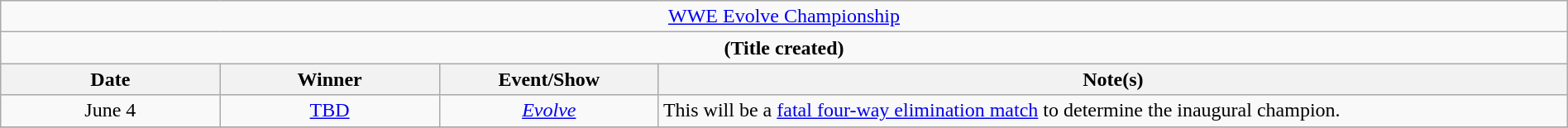<table class="wikitable" style="text-align:center; width:100%;">
<tr>
<td colspan="4" style="text-align: center;"><a href='#'>WWE Evolve Championship</a></td>
</tr>
<tr>
<td colspan="4" style="text-align: center;"><strong>(Title created)</strong></td>
</tr>
<tr>
<th width="14%">Date</th>
<th width="14%">Winner</th>
<th width="14%">Event/Show</th>
<th width="58%">Note(s)</th>
</tr>
<tr>
<td>June 4</td>
<td><a href='#'>TBD</a></td>
<td><em><a href='#'>Evolve</a></em></td>
<td align=left>This will be a <a href='#'>fatal four-way elimination match</a> to determine the inaugural champion.</td>
</tr>
<tr>
</tr>
</table>
